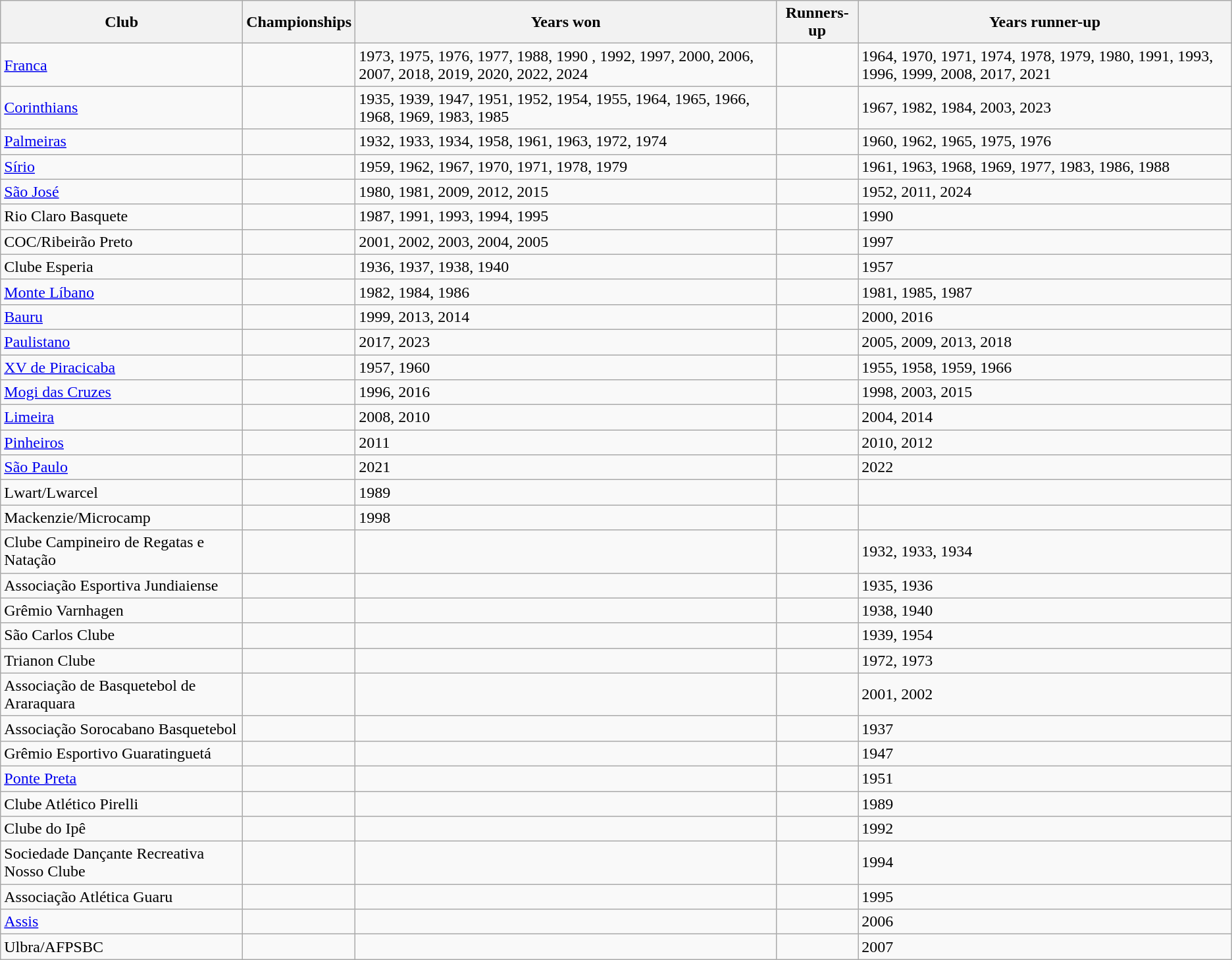<table class="wikitable sortable">
<tr>
<th>Club</th>
<th>Championships</th>
<th>Years won</th>
<th>Runners-up</th>
<th>Years runner-up</th>
</tr>
<tr>
<td><a href='#'>Franca</a></td>
<td></td>
<td>1973, 1975, 1976, 1977, 1988, 1990 , 1992, 1997, 2000, 2006, 2007, 2018, 2019, 2020, 2022, 2024</td>
<td></td>
<td>1964, 1970, 1971, 1974, 1978, 1979, 1980, 1991, 1993, 1996, 1999, 2008, 2017, 2021</td>
</tr>
<tr>
<td><a href='#'>Corinthians</a></td>
<td></td>
<td>1935, 1939, 1947, 1951, 1952, 1954, 1955, 1964, 1965, 1966, 1968, 1969, 1983, 1985</td>
<td></td>
<td>1967, 1982, 1984, 2003, 2023</td>
</tr>
<tr>
<td><a href='#'>Palmeiras</a></td>
<td></td>
<td>1932, 1933, 1934, 1958, 1961, 1963, 1972, 1974</td>
<td></td>
<td>1960, 1962, 1965, 1975, 1976</td>
</tr>
<tr>
<td><a href='#'>Sírio</a></td>
<td></td>
<td>1959, 1962, 1967, 1970, 1971, 1978, 1979</td>
<td></td>
<td>1961, 1963, 1968, 1969, 1977, 1983, 1986, 1988</td>
</tr>
<tr>
<td><a href='#'>São José</a></td>
<td></td>
<td>1980, 1981, 2009, 2012, 2015</td>
<td></td>
<td>1952, 2011, 2024</td>
</tr>
<tr>
<td>Rio Claro Basquete</td>
<td></td>
<td>1987, 1991, 1993, 1994, 1995</td>
<td></td>
<td>1990</td>
</tr>
<tr>
<td>COC/Ribeirão Preto</td>
<td></td>
<td>2001, 2002, 2003, 2004, 2005</td>
<td></td>
<td>1997</td>
</tr>
<tr>
<td>Clube Esperia</td>
<td></td>
<td>1936, 1937, 1938, 1940</td>
<td></td>
<td>1957</td>
</tr>
<tr>
<td><a href='#'>Monte Líbano</a></td>
<td></td>
<td>1982, 1984, 1986</td>
<td></td>
<td>1981, 1985, 1987</td>
</tr>
<tr>
<td><a href='#'>Bauru</a></td>
<td></td>
<td>1999, 2013, 2014</td>
<td></td>
<td>2000, 2016</td>
</tr>
<tr>
<td><a href='#'>Paulistano</a></td>
<td></td>
<td>2017, 2023</td>
<td></td>
<td>2005, 2009, 2013, 2018</td>
</tr>
<tr>
<td><a href='#'>XV de Piracicaba</a></td>
<td></td>
<td>1957, 1960</td>
<td></td>
<td>1955, 1958, 1959, 1966</td>
</tr>
<tr>
<td><a href='#'>Mogi das Cruzes</a></td>
<td></td>
<td>1996, 2016</td>
<td></td>
<td>1998, 2003, 2015</td>
</tr>
<tr>
<td><a href='#'>Limeira</a></td>
<td></td>
<td>2008, 2010</td>
<td></td>
<td>2004, 2014</td>
</tr>
<tr>
<td><a href='#'>Pinheiros</a></td>
<td></td>
<td>2011</td>
<td></td>
<td>2010, 2012</td>
</tr>
<tr>
<td><a href='#'>São Paulo</a></td>
<td></td>
<td>2021</td>
<td></td>
<td>2022</td>
</tr>
<tr>
<td>Lwart/Lwarcel</td>
<td></td>
<td>1989</td>
<td></td>
<td></td>
</tr>
<tr>
<td>Mackenzie/Microcamp</td>
<td></td>
<td>1998</td>
<td></td>
<td></td>
</tr>
<tr>
<td>Clube Campineiro de Regatas e Natação</td>
<td></td>
<td></td>
<td></td>
<td>1932, 1933, 1934</td>
</tr>
<tr>
<td>Associação Esportiva Jundiaiense</td>
<td></td>
<td></td>
<td></td>
<td>1935, 1936</td>
</tr>
<tr>
<td>Grêmio Varnhagen</td>
<td></td>
<td></td>
<td></td>
<td>1938, 1940</td>
</tr>
<tr>
<td>São Carlos Clube</td>
<td></td>
<td></td>
<td></td>
<td>1939, 1954</td>
</tr>
<tr>
<td>Trianon Clube</td>
<td></td>
<td></td>
<td></td>
<td>1972, 1973</td>
</tr>
<tr>
<td>Associação de Basquetebol de Araraquara</td>
<td></td>
<td></td>
<td></td>
<td>2001, 2002</td>
</tr>
<tr>
<td>Associação Sorocabano Basquetebol</td>
<td></td>
<td></td>
<td></td>
<td>1937</td>
</tr>
<tr>
<td>Grêmio Esportivo Guaratinguetá</td>
<td></td>
<td></td>
<td></td>
<td>1947</td>
</tr>
<tr>
<td><a href='#'>Ponte Preta</a></td>
<td></td>
<td></td>
<td></td>
<td>1951</td>
</tr>
<tr>
<td>Clube Atlético Pirelli</td>
<td></td>
<td></td>
<td></td>
<td>1989</td>
</tr>
<tr>
<td>Clube do Ipê</td>
<td></td>
<td></td>
<td></td>
<td>1992</td>
</tr>
<tr>
<td>Sociedade Dançante Recreativa Nosso Clube</td>
<td></td>
<td></td>
<td></td>
<td>1994</td>
</tr>
<tr>
<td>Associação Atlética Guaru</td>
<td></td>
<td></td>
<td></td>
<td>1995</td>
</tr>
<tr>
<td><a href='#'>Assis</a></td>
<td></td>
<td></td>
<td></td>
<td>2006</td>
</tr>
<tr>
<td>Ulbra/AFPSBC</td>
<td></td>
<td></td>
<td></td>
<td>2007</td>
</tr>
</table>
